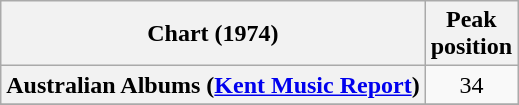<table class="wikitable sortable plainrowheaders" style="text-align:center">
<tr>
<th>Chart (1974)</th>
<th>Peak<br>position</th>
</tr>
<tr>
<th scope="row">Australian Albums (<a href='#'>Kent Music Report</a>)</th>
<td>34</td>
</tr>
<tr>
</tr>
</table>
